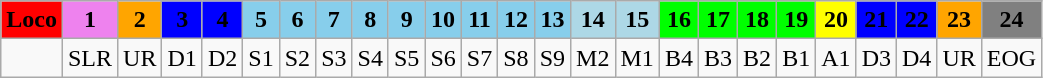<table class="wikitable plainrowheaders unsortable" style="text-align:center">
<tr>
<th scope="col" rowspan="1" style="background:red;">Loco</th>
<th scope="col" rowspan="1" style="background:violet;">1</th>
<th scope="col" rowspan="1" style="background:orange;">2</th>
<th scope="col" rowspan="1" style="background:BLUE;">3</th>
<th scope="col" rowspan="1" style="background:blue;">4</th>
<th scope="col" rowspan="1" style="background:skyblue;">5</th>
<th scope="col" rowspan="1" style="background:skyblue;">6</th>
<th scope="col" rowspan="1" style="background:skyblue;">7</th>
<th scope="col" rowspan="1" style="background:skyblue;">8</th>
<th scope="col" rowspan="1" style="background:skyblue;">9</th>
<th scope="col" rowspan="1" style="background:skyblue;">10</th>
<th s3cope="col" rowspan="1" style="background:skyblue;">11</th>
<th scope="col" rowspan="1" style="background:skyblue;">12</th>
<th scope="col" rowspan="1" style="background:skyblue;">13</th>
<th scope="col" rowspan="1" style="background:lightblue;">14</th>
<th scope="col" rowspan="1" style="background:lightblue;">15</th>
<th scope="col" rowspan="1" style="background:lime;">16</th>
<th scope="col" rowspan="1" style="background:lime;">17</th>
<th scope="col" rowspan="1" style="background:lime;">18</th>
<th scope="col" rowspan="1" style="background:lime;">19</th>
<th scope="col" rowspan="1" style="background:yellow;">20</th>
<th scope="col" rowspan="1" style="background:blue;">21</th>
<th scope="col" rowspan="1" style="background:blue;">22</th>
<th scope="col" rowspan="1" style="background:orange;">23</th>
<th scope="col" rowspan="1" style="background:grey;">24</th>
</tr>
<tr>
<td></td>
<td>SLR</td>
<td>UR</td>
<td>D1</td>
<td>D2</td>
<td>S1</td>
<td>S2</td>
<td>S3</td>
<td>S4</td>
<td>S5</td>
<td>S6</td>
<td>S7</td>
<td>S8</td>
<td>S9</td>
<td>M2</td>
<td>M1</td>
<td>B4</td>
<td>B3</td>
<td>B2</td>
<td>B1</td>
<td>A1</td>
<td>D3</td>
<td>D4</td>
<td>UR</td>
<td>EOG</td>
</tr>
</table>
